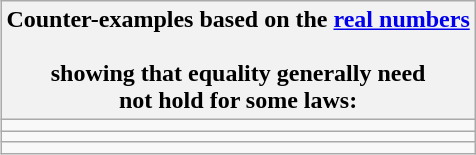<table class=wikitable style="float:right;">
<tr>
<th>Counter-examples based on the <a href='#'>real numbers</a><br><br> showing that equality generally need<br>not hold for some laws:</th>
</tr>
<tr>
<td></td>
</tr>
<tr>
<td></td>
</tr>
<tr>
<td></td>
</tr>
</table>
